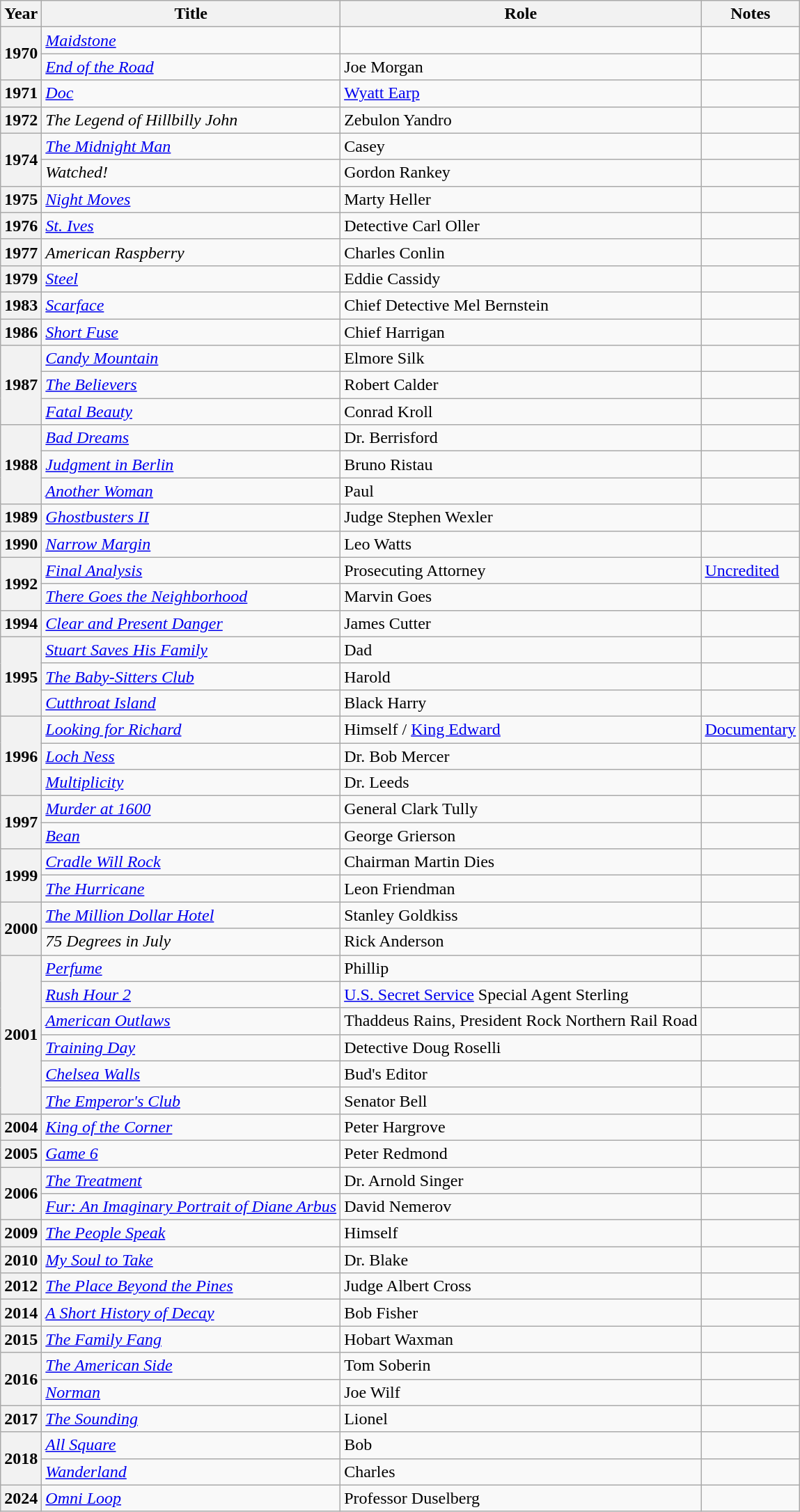<table class="wikitable sortable">
<tr>
<th scope="col">Year</th>
<th scope="col">Title</th>
<th scope="col">Role</th>
<th scope="col" class="unsortable">Notes</th>
</tr>
<tr>
<th scope="row" rowspan="2">1970</th>
<td><em><a href='#'>Maidstone</a></em></td>
<td></td>
<td></td>
</tr>
<tr>
<td><em><a href='#'>End of the Road</a></em></td>
<td>Joe Morgan</td>
<td></td>
</tr>
<tr>
<th scope="row">1971</th>
<td><em><a href='#'>Doc</a></em></td>
<td><a href='#'>Wyatt Earp</a></td>
<td></td>
</tr>
<tr>
<th scope="row">1972</th>
<td><em>The Legend of Hillbilly John</em></td>
<td>Zebulon Yandro</td>
<td></td>
</tr>
<tr>
<th scope="row" rowspan="2">1974</th>
<td><em><a href='#'>The Midnight Man</a></em></td>
<td>Casey</td>
<td></td>
</tr>
<tr>
<td><em>Watched!</em></td>
<td>Gordon Rankey</td>
<td></td>
</tr>
<tr>
<th scope="row">1975</th>
<td><em><a href='#'>Night Moves</a></em></td>
<td>Marty Heller</td>
<td></td>
</tr>
<tr>
<th scope="row">1976</th>
<td><em><a href='#'>St. Ives</a></em></td>
<td>Detective Carl Oller</td>
<td></td>
</tr>
<tr>
<th scope="row">1977</th>
<td><em>American Raspberry</em></td>
<td>Charles Conlin</td>
<td></td>
</tr>
<tr>
<th scope="row">1979</th>
<td><em><a href='#'>Steel</a></em></td>
<td>Eddie Cassidy</td>
<td></td>
</tr>
<tr>
<th scope="row">1983</th>
<td><em><a href='#'>Scarface</a></em></td>
<td>Chief Detective Mel Bernstein</td>
<td></td>
</tr>
<tr>
<th scope="row">1986</th>
<td><em><a href='#'>Short Fuse</a></em></td>
<td>Chief Harrigan</td>
<td></td>
</tr>
<tr>
<th scope="row" rowspan="3">1987</th>
<td><em><a href='#'>Candy Mountain</a></em></td>
<td>Elmore Silk</td>
<td></td>
</tr>
<tr>
<td><em><a href='#'>The Believers</a></em></td>
<td>Robert Calder</td>
<td></td>
</tr>
<tr>
<td><em><a href='#'>Fatal Beauty</a></em></td>
<td>Conrad Kroll</td>
<td></td>
</tr>
<tr>
<th scope="row" rowspan="3">1988</th>
<td><em><a href='#'>Bad Dreams</a></em></td>
<td>Dr. Berrisford</td>
<td></td>
</tr>
<tr>
<td><em><a href='#'>Judgment in Berlin</a></em></td>
<td>Bruno Ristau</td>
<td></td>
</tr>
<tr>
<td><em><a href='#'>Another Woman</a></em></td>
<td>Paul</td>
<td></td>
</tr>
<tr>
<th scope="row">1989</th>
<td><em><a href='#'>Ghostbusters II</a></em></td>
<td>Judge Stephen Wexler</td>
<td></td>
</tr>
<tr>
<th scope="row">1990</th>
<td><em><a href='#'>Narrow Margin</a></em></td>
<td>Leo Watts</td>
<td></td>
</tr>
<tr>
<th scope="row" rowspan="2">1992</th>
<td><em><a href='#'>Final Analysis</a></em></td>
<td>Prosecuting Attorney</td>
<td><a href='#'>Uncredited</a></td>
</tr>
<tr>
<td><em><a href='#'>There Goes the Neighborhood</a></em></td>
<td>Marvin Goes</td>
<td></td>
</tr>
<tr>
<th scope="row">1994</th>
<td><em><a href='#'>Clear and Present Danger</a></em></td>
<td>James Cutter</td>
<td></td>
</tr>
<tr>
<th scope="row" rowspan="3">1995</th>
<td><em><a href='#'>Stuart Saves His Family</a></em></td>
<td>Dad</td>
<td></td>
</tr>
<tr>
<td><em><a href='#'>The Baby-Sitters Club</a></em></td>
<td>Harold</td>
<td></td>
</tr>
<tr>
<td><em><a href='#'>Cutthroat Island</a></em></td>
<td>Black Harry</td>
<td></td>
</tr>
<tr>
<th scope="row" rowspan="3">1996</th>
<td><em><a href='#'>Looking for Richard</a></em></td>
<td>Himself / <a href='#'>King Edward</a></td>
<td><a href='#'>Documentary</a></td>
</tr>
<tr>
<td><em><a href='#'>Loch Ness</a></em></td>
<td>Dr. Bob Mercer</td>
<td></td>
</tr>
<tr>
<td><em><a href='#'>Multiplicity</a></em></td>
<td>Dr. Leeds</td>
<td></td>
</tr>
<tr>
<th scope="row" rowspan="2">1997</th>
<td><em><a href='#'>Murder at 1600</a></em></td>
<td>General Clark Tully</td>
<td></td>
</tr>
<tr>
<td><em><a href='#'>Bean</a></em></td>
<td>George Grierson</td>
<td></td>
</tr>
<tr>
<th scope="row" rowspan="2">1999</th>
<td><em><a href='#'>Cradle Will Rock</a></em></td>
<td>Chairman Martin Dies</td>
<td></td>
</tr>
<tr>
<td><em><a href='#'>The Hurricane</a></em></td>
<td>Leon Friendman</td>
<td></td>
</tr>
<tr>
<th scope="row" rowspan="2">2000</th>
<td><em><a href='#'>The Million Dollar Hotel</a></em></td>
<td>Stanley Goldkiss</td>
<td></td>
</tr>
<tr>
<td><em>75 Degrees in July</em></td>
<td>Rick Anderson</td>
<td></td>
</tr>
<tr>
<th scope="row" rowspan="6">2001</th>
<td><em><a href='#'>Perfume</a></em></td>
<td>Phillip</td>
<td></td>
</tr>
<tr>
<td><em><a href='#'>Rush Hour 2</a></em></td>
<td><a href='#'>U.S. Secret Service</a> Special Agent Sterling</td>
<td></td>
</tr>
<tr>
<td><em><a href='#'>American Outlaws</a></em></td>
<td>Thaddeus Rains, President Rock Northern Rail Road</td>
<td></td>
</tr>
<tr>
<td><em><a href='#'>Training Day</a></em></td>
<td>Detective Doug Roselli</td>
<td></td>
</tr>
<tr>
<td><em><a href='#'>Chelsea Walls</a></em></td>
<td>Bud's Editor</td>
<td></td>
</tr>
<tr>
<td><em><a href='#'>The Emperor's Club</a></em></td>
<td>Senator Bell</td>
<td></td>
</tr>
<tr>
<th scope="row">2004</th>
<td><em><a href='#'>King of the Corner</a></em></td>
<td>Peter Hargrove</td>
<td></td>
</tr>
<tr>
<th scope="row">2005</th>
<td><em><a href='#'>Game 6</a></em></td>
<td>Peter Redmond</td>
<td></td>
</tr>
<tr>
<th scope="row" rowspan="2">2006</th>
<td><em><a href='#'>The Treatment</a></em></td>
<td>Dr. Arnold Singer</td>
<td></td>
</tr>
<tr>
<td><em><a href='#'>Fur: An Imaginary Portrait of Diane Arbus</a></em></td>
<td>David Nemerov</td>
<td></td>
</tr>
<tr>
<th scope="row">2009</th>
<td><em><a href='#'>The People Speak</a></em></td>
<td>Himself</td>
<td></td>
</tr>
<tr>
<th scope="row">2010</th>
<td><em><a href='#'>My Soul to Take</a></em></td>
<td>Dr. Blake</td>
<td></td>
</tr>
<tr>
<th scope="row">2012</th>
<td><em><a href='#'>The Place Beyond the Pines</a></em></td>
<td>Judge Albert Cross</td>
<td></td>
</tr>
<tr>
<th scope="row">2014</th>
<td><em><a href='#'>A Short History of Decay</a></em></td>
<td>Bob Fisher</td>
<td></td>
</tr>
<tr>
<th scope="row">2015</th>
<td><em><a href='#'>The Family Fang</a></em></td>
<td>Hobart Waxman</td>
<td></td>
</tr>
<tr>
<th scope="row" rowspan="2">2016</th>
<td><em><a href='#'>The American Side</a></em></td>
<td>Tom Soberin</td>
<td></td>
</tr>
<tr>
<td><em><a href='#'>Norman</a></em></td>
<td>Joe Wilf</td>
<td></td>
</tr>
<tr>
<th scope="row">2017</th>
<td><em><a href='#'>The Sounding</a></em></td>
<td>Lionel</td>
<td></td>
</tr>
<tr>
<th scope="row" rowspan="2">2018</th>
<td><em><a href='#'>All Square</a></em></td>
<td>Bob</td>
<td></td>
</tr>
<tr>
<td><em><a href='#'>Wanderland</a></em></td>
<td>Charles</td>
<td></td>
</tr>
<tr>
<th scope="row">2024</th>
<td><em><a href='#'>Omni Loop</a></em></td>
<td>Professor Duselberg</td>
<td></td>
</tr>
</table>
